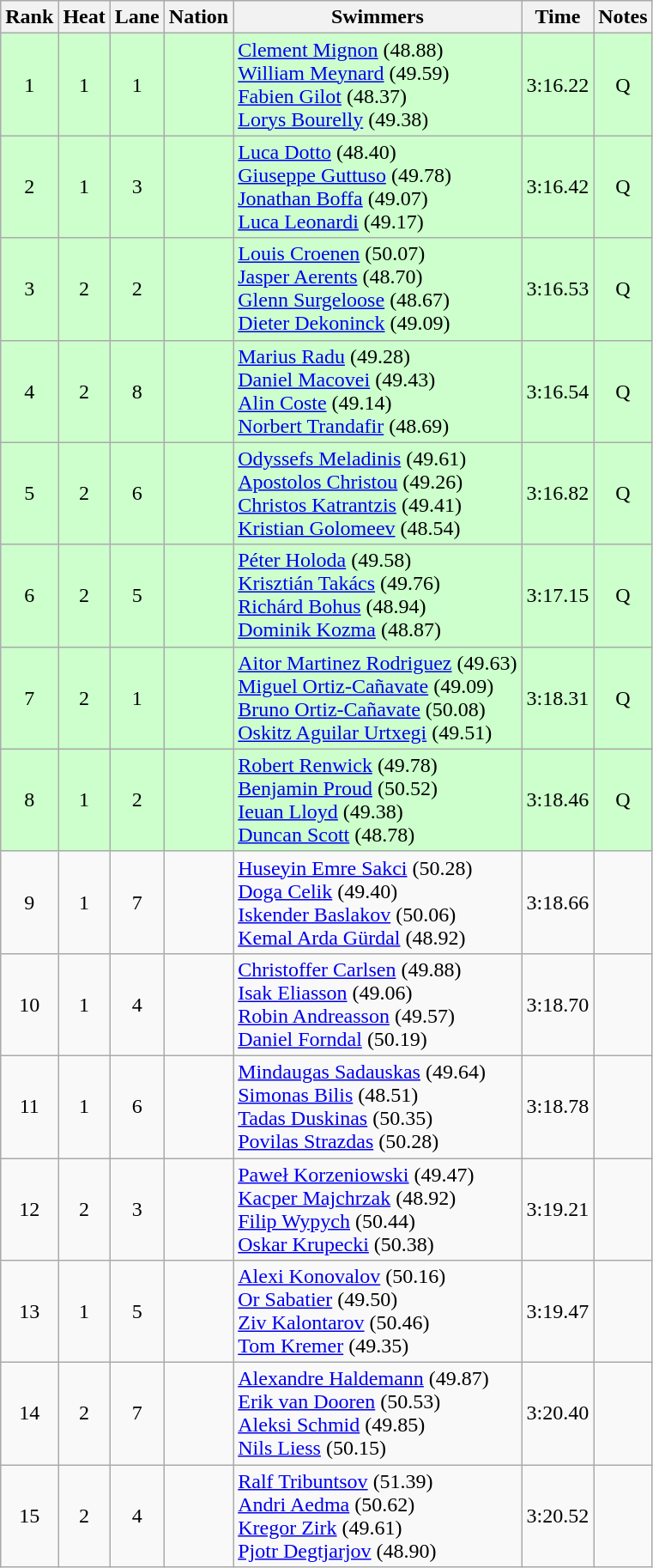<table class="wikitable sortable" style="text-align:center">
<tr>
<th>Rank</th>
<th>Heat</th>
<th>Lane</th>
<th>Nation</th>
<th>Swimmers</th>
<th>Time</th>
<th>Notes</th>
</tr>
<tr bgcolor=ccffcc>
<td>1</td>
<td>1</td>
<td>1</td>
<td align=left></td>
<td align=left><a href='#'>Clement Mignon</a> (48.88)<br><a href='#'>William Meynard</a> (49.59)<br><a href='#'>Fabien Gilot</a> (48.37)<br><a href='#'>Lorys Bourelly</a> (49.38)</td>
<td>3:16.22</td>
<td>Q</td>
</tr>
<tr bgcolor=ccffcc>
<td>2</td>
<td>1</td>
<td>3</td>
<td align=left></td>
<td align=left><a href='#'>Luca Dotto</a> (48.40)<br><a href='#'>Giuseppe Guttuso</a> (49.78)<br><a href='#'>Jonathan Boffa</a> (49.07)<br><a href='#'>Luca Leonardi</a> (49.17)</td>
<td>3:16.42</td>
<td>Q</td>
</tr>
<tr bgcolor=ccffcc>
<td>3</td>
<td>2</td>
<td>2</td>
<td align=left></td>
<td align=left><a href='#'>Louis Croenen</a> (50.07)<br><a href='#'>Jasper Aerents</a> (48.70)<br><a href='#'>Glenn Surgeloose</a> (48.67)<br><a href='#'>Dieter Dekoninck</a> (49.09)</td>
<td>3:16.53</td>
<td>Q</td>
</tr>
<tr bgcolor=ccffcc>
<td>4</td>
<td>2</td>
<td>8</td>
<td align=left></td>
<td align=left><a href='#'>Marius Radu</a> (49.28)<br><a href='#'>Daniel Macovei</a> (49.43)<br><a href='#'>Alin Coste</a> (49.14)<br><a href='#'>Norbert Trandafir</a> (48.69)</td>
<td>3:16.54</td>
<td>Q</td>
</tr>
<tr bgcolor=ccffcc>
<td>5</td>
<td>2</td>
<td>6</td>
<td align=left></td>
<td align=left><a href='#'>Odyssefs Meladinis</a> (49.61)<br><a href='#'>Apostolos Christou</a> (49.26)<br><a href='#'>Christos Katrantzis</a> (49.41)<br><a href='#'>Kristian Golomeev</a> (48.54)</td>
<td>3:16.82</td>
<td>Q</td>
</tr>
<tr bgcolor=ccffcc>
<td>6</td>
<td>2</td>
<td>5</td>
<td align=left></td>
<td align=left><a href='#'>Péter Holoda</a> (49.58)<br><a href='#'>Krisztián Takács</a> (49.76)<br><a href='#'>Richárd Bohus</a> (48.94)<br><a href='#'>Dominik Kozma</a> (48.87)</td>
<td>3:17.15</td>
<td>Q</td>
</tr>
<tr bgcolor=ccffcc>
<td>7</td>
<td>2</td>
<td>1</td>
<td align=left></td>
<td align=left><a href='#'>Aitor Martinez Rodriguez</a> (49.63)<br><a href='#'>Miguel Ortiz-Cañavate</a> (49.09)<br><a href='#'>Bruno Ortiz-Cañavate</a> (50.08)<br><a href='#'>Oskitz Aguilar Urtxegi</a> (49.51)</td>
<td>3:18.31</td>
<td>Q</td>
</tr>
<tr bgcolor=ccffcc>
<td>8</td>
<td>1</td>
<td>2</td>
<td align=left></td>
<td align=left><a href='#'>Robert Renwick</a> (49.78)<br><a href='#'>Benjamin Proud</a> (50.52)<br><a href='#'>Ieuan Lloyd</a> (49.38)<br><a href='#'>Duncan Scott</a> (48.78)</td>
<td>3:18.46</td>
<td>Q</td>
</tr>
<tr>
<td>9</td>
<td>1</td>
<td>7</td>
<td align=left></td>
<td align=left><a href='#'>Huseyin Emre Sakci</a> (50.28)<br><a href='#'>Doga Celik</a> (49.40)<br><a href='#'>Iskender Baslakov</a> (50.06)<br><a href='#'>Kemal Arda Gürdal</a> (48.92)</td>
<td>3:18.66</td>
<td></td>
</tr>
<tr>
<td>10</td>
<td>1</td>
<td>4</td>
<td align=left></td>
<td align=left><a href='#'>Christoffer Carlsen</a> (49.88)<br><a href='#'>Isak Eliasson</a> (49.06)<br><a href='#'>Robin Andreasson</a> (49.57)<br><a href='#'>Daniel Forndal</a> (50.19)</td>
<td>3:18.70</td>
<td></td>
</tr>
<tr>
<td>11</td>
<td>1</td>
<td>6</td>
<td align=left></td>
<td align=left><a href='#'>Mindaugas Sadauskas</a> (49.64)<br><a href='#'>Simonas Bilis</a> (48.51)<br><a href='#'>Tadas Duskinas</a> (50.35)<br><a href='#'>Povilas Strazdas</a> (50.28)</td>
<td>3:18.78</td>
<td></td>
</tr>
<tr>
<td>12</td>
<td>2</td>
<td>3</td>
<td align=left></td>
<td align=left><a href='#'>Paweł Korzeniowski</a> (49.47) <br><a href='#'>Kacper Majchrzak</a> (48.92)<br><a href='#'>Filip Wypych</a> (50.44)<br><a href='#'>Oskar Krupecki</a> (50.38)</td>
<td>3:19.21</td>
<td></td>
</tr>
<tr>
<td>13</td>
<td>1</td>
<td>5</td>
<td align=left></td>
<td align=left><a href='#'>Alexi Konovalov</a> (50.16)<br><a href='#'>Or Sabatier</a> (49.50)<br><a href='#'>Ziv Kalontarov</a> (50.46)<br><a href='#'>Tom Kremer</a> (49.35)</td>
<td>3:19.47</td>
<td></td>
</tr>
<tr>
<td>14</td>
<td>2</td>
<td>7</td>
<td align=left></td>
<td align=left><a href='#'>Alexandre Haldemann</a> (49.87)<br><a href='#'>Erik van Dooren</a> (50.53)<br><a href='#'>Aleksi Schmid</a> (49.85)<br><a href='#'>Nils Liess</a> (50.15)</td>
<td>3:20.40</td>
<td></td>
</tr>
<tr>
<td>15</td>
<td>2</td>
<td>4</td>
<td align=left></td>
<td align=left><a href='#'>Ralf Tribuntsov</a> (51.39)<br><a href='#'>Andri Aedma</a> (50.62)<br><a href='#'>Kregor Zirk</a> (49.61)<br><a href='#'>Pjotr Degtjarjov</a> (48.90)</td>
<td>3:20.52</td>
<td></td>
</tr>
</table>
